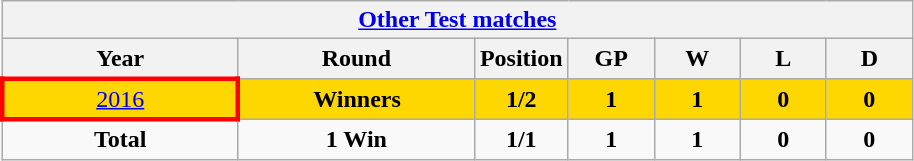<table class="wikitable" style="text-align: center;">
<tr>
<th colspan=9><a href='#'>Other Test matches</a></th>
</tr>
<tr>
<th width=150>Year</th>
<th width=150>Round</th>
<th width=50>Position</th>
<th width=50>GP</th>
<th width=50>W</th>
<th width=50>L</th>
<th width=50>D</th>
</tr>
<tr bgcolor=Gold>
<td style="border: 3px solid red"><a href='#'>2016</a></td>
<td><strong>Winners</strong></td>
<td><strong>1/2</strong></td>
<td><strong>1</strong></td>
<td><strong>1</strong></td>
<td><strong>0</strong></td>
<td><strong>0</strong></td>
</tr>
<tr>
<td><strong>Total</strong></td>
<td><strong>1 Win</strong></td>
<td><strong>1/1</strong></td>
<td><strong>1</strong></td>
<td><strong>1</strong></td>
<td><strong>0</strong></td>
<td><strong>0</strong></td>
</tr>
</table>
